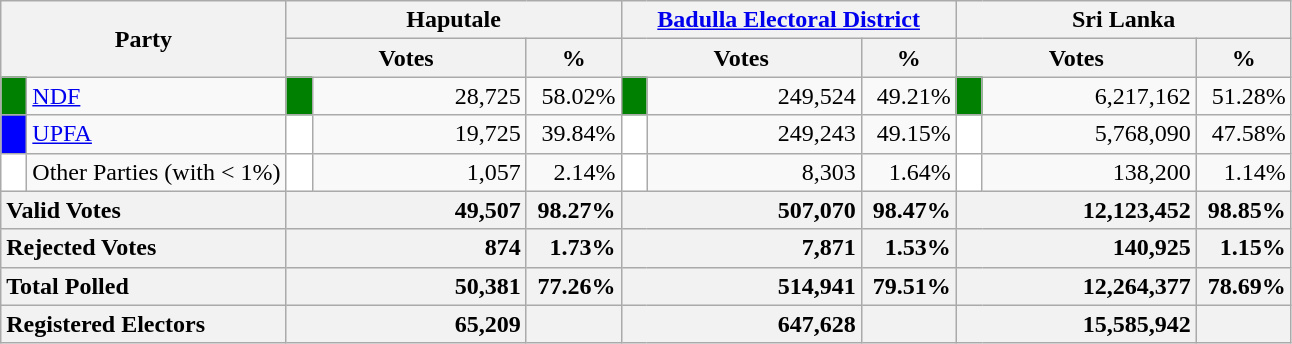<table class="wikitable">
<tr>
<th colspan="2" width="144px"rowspan="2">Party</th>
<th colspan="3" width="216px">Haputale</th>
<th colspan="3" width="216px"><a href='#'>Badulla Electoral District</a></th>
<th colspan="3" width="216px">Sri Lanka</th>
</tr>
<tr>
<th colspan="2" width="144px">Votes</th>
<th>%</th>
<th colspan="2" width="144px">Votes</th>
<th>%</th>
<th colspan="2" width="144px">Votes</th>
<th>%</th>
</tr>
<tr>
<td style="background-color:green;" width="10px"></td>
<td style="text-align:left;"><a href='#'>NDF</a></td>
<td style="background-color:green;" width="10px"></td>
<td style="text-align:right;">28,725</td>
<td style="text-align:right;">58.02%</td>
<td style="background-color:green;" width="10px"></td>
<td style="text-align:right;">249,524</td>
<td style="text-align:right;">49.21%</td>
<td style="background-color:green;" width="10px"></td>
<td style="text-align:right;">6,217,162</td>
<td style="text-align:right;">51.28%</td>
</tr>
<tr>
<td style="background-color:blue;" width="10px"></td>
<td style="text-align:left;"><a href='#'>UPFA</a></td>
<td style="background-color:white;" width="10px"></td>
<td style="text-align:right;">19,725</td>
<td style="text-align:right;">39.84%</td>
<td style="background-color:white;" width="10px"></td>
<td style="text-align:right;">249,243</td>
<td style="text-align:right;">49.15%</td>
<td style="background-color:white;" width="10px"></td>
<td style="text-align:right;">5,768,090</td>
<td style="text-align:right;">47.58%</td>
</tr>
<tr>
<td style="background-color:white;" width="10px"></td>
<td style="text-align:left;">Other Parties (with < 1%)</td>
<td style="background-color:white;" width="10px"></td>
<td style="text-align:right;">1,057</td>
<td style="text-align:right;">2.14%</td>
<td style="background-color:white;" width="10px"></td>
<td style="text-align:right;">8,303</td>
<td style="text-align:right;">1.64%</td>
<td style="background-color:white;" width="10px"></td>
<td style="text-align:right;">138,200</td>
<td style="text-align:right;">1.14%</td>
</tr>
<tr>
<th colspan="2" width="144px"style="text-align:left;">Valid Votes</th>
<th style="text-align:right;"colspan="2" width="144px">49,507</th>
<th style="text-align:right;">98.27%</th>
<th style="text-align:right;"colspan="2" width="144px">507,070</th>
<th style="text-align:right;">98.47%</th>
<th style="text-align:right;"colspan="2" width="144px">12,123,452</th>
<th style="text-align:right;">98.85%</th>
</tr>
<tr>
<th colspan="2" width="144px"style="text-align:left;">Rejected Votes</th>
<th style="text-align:right;"colspan="2" width="144px">874</th>
<th style="text-align:right;">1.73%</th>
<th style="text-align:right;"colspan="2" width="144px">7,871</th>
<th style="text-align:right;">1.53%</th>
<th style="text-align:right;"colspan="2" width="144px">140,925</th>
<th style="text-align:right;">1.15%</th>
</tr>
<tr>
<th colspan="2" width="144px"style="text-align:left;">Total Polled</th>
<th style="text-align:right;"colspan="2" width="144px">50,381</th>
<th style="text-align:right;">77.26%</th>
<th style="text-align:right;"colspan="2" width="144px">514,941</th>
<th style="text-align:right;">79.51%</th>
<th style="text-align:right;"colspan="2" width="144px">12,264,377</th>
<th style="text-align:right;">78.69%</th>
</tr>
<tr>
<th colspan="2" width="144px"style="text-align:left;">Registered Electors</th>
<th style="text-align:right;"colspan="2" width="144px">65,209</th>
<th></th>
<th style="text-align:right;"colspan="2" width="144px">647,628</th>
<th></th>
<th style="text-align:right;"colspan="2" width="144px">15,585,942</th>
<th></th>
</tr>
</table>
